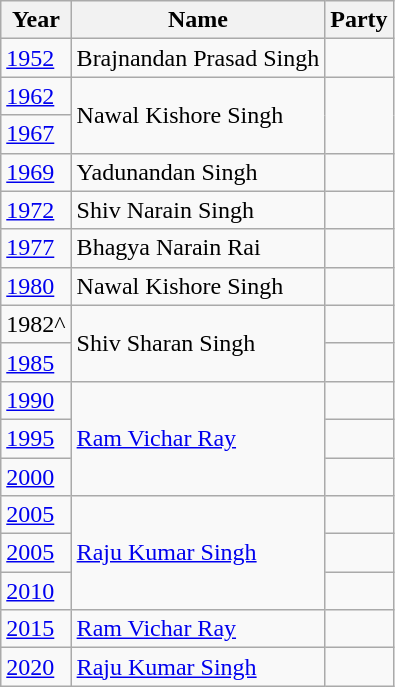<table class="wikitable sortable">
<tr>
<th>Year</th>
<th>Name</th>
<th colspan="2">Party</th>
</tr>
<tr>
<td><a href='#'>1952</a></td>
<td>Brajnandan Prasad Singh</td>
<td></td>
</tr>
<tr>
<td><a href='#'>1962</a></td>
<td rowspan="2">Nawal Kishore Singh</td>
</tr>
<tr>
<td><a href='#'>1967</a></td>
</tr>
<tr>
<td><a href='#'>1969</a></td>
<td>Yadunandan Singh</td>
<td></td>
</tr>
<tr>
<td><a href='#'>1972</a></td>
<td>Shiv Narain Singh</td>
<td></td>
</tr>
<tr>
<td><a href='#'>1977</a></td>
<td>Bhagya Narain Rai</td>
<td></td>
</tr>
<tr>
<td><a href='#'>1980</a></td>
<td>Nawal Kishore Singh</td>
<td></td>
</tr>
<tr>
<td>1982^</td>
<td rowspan="2">Shiv Sharan Singh</td>
<td></td>
</tr>
<tr>
<td><a href='#'>1985</a></td>
</tr>
<tr>
<td><a href='#'>1990</a></td>
<td rowspan="3"><a href='#'>Ram Vichar Ray</a></td>
<td></td>
</tr>
<tr>
<td><a href='#'>1995</a></td>
</tr>
<tr>
<td><a href='#'>2000</a></td>
<td></td>
</tr>
<tr>
<td><a href='#'>2005</a></td>
<td rowspan="3"><a href='#'>Raju Kumar Singh</a></td>
<td></td>
</tr>
<tr>
<td><a href='#'>2005</a></td>
<td></td>
</tr>
<tr>
<td><a href='#'>2010</a></td>
</tr>
<tr>
<td><a href='#'>2015</a></td>
<td><a href='#'>Ram Vichar Ray</a></td>
<td></td>
</tr>
<tr>
<td><a href='#'>2020</a></td>
<td><a href='#'>Raju Kumar Singh</a></td>
<td></td>
</tr>
</table>
